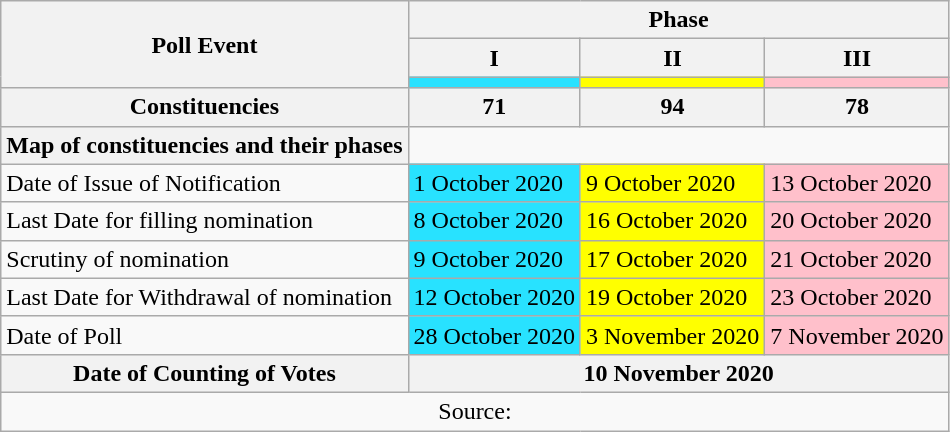<table class="wikitable">
<tr>
<th Rowspan=3>Poll Event</th>
<th Colspan=3>Phase</th>
</tr>
<tr>
<th>I</th>
<th>II</th>
<th>III</th>
</tr>
<tr>
<td bgcolor=#28E2FF></td>
<td bgcolor=yellow></td>
<td bgcolor=pink></td>
</tr>
<tr>
<th>Constituencies</th>
<th>71</th>
<th>94</th>
<th>78</th>
</tr>
<tr>
<th>Map of constituencies and their phases</th>
<td colspan ="3"></td>
</tr>
<tr>
<td>Date of Issue of Notification</td>
<td bgcolor=#28E2FF>1 October 2020</td>
<td bgcolor=yellow>9 October 2020</td>
<td bgcolor=pink>13 October 2020</td>
</tr>
<tr>
<td>Last Date for filling nomination</td>
<td bgcolor=#28E2FF>8 October 2020</td>
<td bgcolor=yellow>16 October 2020</td>
<td bgcolor=pink>20 October 2020</td>
</tr>
<tr>
<td>Scrutiny of nomination</td>
<td bgcolor=#28E2FF>9 October 2020</td>
<td bgcolor=yellow>17 October 2020</td>
<td bgcolor=pink>21 October 2020</td>
</tr>
<tr>
<td>Last Date for Withdrawal of nomination</td>
<td bgcolor=#28E2FF>12 October 2020</td>
<td bgcolor=yellow>19 October 2020</td>
<td bgcolor=pink>23 October 2020</td>
</tr>
<tr>
<td>Date of Poll</td>
<td bgcolor=#28E2FF>28 October 2020</td>
<td bgcolor=yellow>3 November 2020</td>
<td bgcolor=pink>7 November 2020</td>
</tr>
<tr>
<th>Date of Counting of Votes</th>
<th align=center Colspan=3><strong>10 November 2020</strong></th>
</tr>
<tr style="text-align:center">
<td colspan="5">Source: </td>
</tr>
</table>
